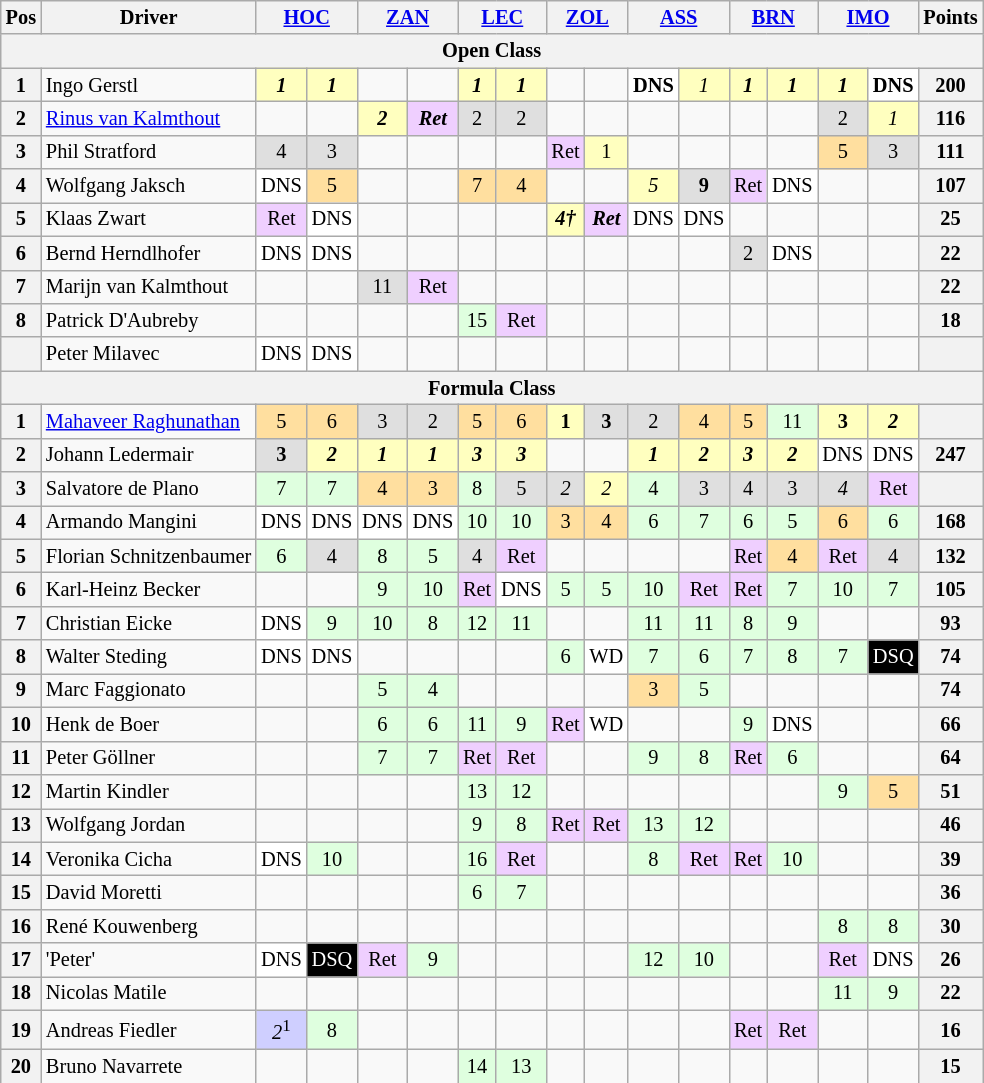<table class="wikitable" style="font-size: 85%; text-align: center;">
<tr valign="top">
<th valign=middle>Pos</th>
<th valign=middle>Driver</th>
<th colspan=2><a href='#'>HOC</a><br></th>
<th colspan=2><a href='#'>ZAN</a><br></th>
<th colspan=2><a href='#'>LEC</a><br></th>
<th colspan=2><a href='#'>ZOL</a><br></th>
<th colspan=2><a href='#'>ASS</a><br></th>
<th colspan=2><a href='#'>BRN</a><br></th>
<th colspan=2><a href='#'>IMO</a><br></th>
<th valign=middle>Points</th>
</tr>
<tr>
<th colspan=17>Open Class</th>
</tr>
<tr>
<th>1</th>
<td align=left> Ingo Gerstl</td>
<td style="background:#FFFFBF;"><strong><em>1</em></strong></td>
<td style="background:#FFFFBF;"><strong><em>1</em></strong></td>
<td></td>
<td></td>
<td style="background:#FFFFBF;"><strong><em>1</em></strong></td>
<td style="background:#FFFFBF;"><strong><em>1</em></strong></td>
<td></td>
<td></td>
<td style="background:#FFFFFF;"><strong>DNS</strong></td>
<td style="background:#FFFFBF;"><em>1</em></td>
<td style="background:#FFFFBF;"><strong><em>1</em></strong></td>
<td style="background:#FFFFBF;"><strong><em>1</em></strong></td>
<td style="background:#FFFFBF;"><strong><em>1</em></strong></td>
<td style="background:#FFFFFF;"><strong>DNS</strong></td>
<th>200</th>
</tr>
<tr>
<th>2</th>
<td align=left> <a href='#'>Rinus van Kalmthout</a></td>
<td></td>
<td></td>
<td style="background:#FFFFBF;"><strong><em>2</em></strong></td>
<td style="background:#EFCFFF;"><strong><em>Ret</em></strong></td>
<td style="background:#DFDFDF;">2</td>
<td style="background:#DFDFDF;">2</td>
<td></td>
<td></td>
<td></td>
<td></td>
<td></td>
<td></td>
<td style="background:#DFDFDF;">2</td>
<td style="background:#FFFFBF;"><em>1</em></td>
<th>116</th>
</tr>
<tr>
<th>3</th>
<td align=left> Phil Stratford</td>
<td style="background:#DFDFDF;">4</td>
<td style="background:#DFDFDF;">3</td>
<td></td>
<td></td>
<td></td>
<td></td>
<td style="background:#EFCFFF;">Ret</td>
<td style="background:#FFFFBF;">1</td>
<td></td>
<td></td>
<td></td>
<td></td>
<td style="background:#FFDF9F;">5</td>
<td style="background:#DFDFDF;">3</td>
<th>111</th>
</tr>
<tr>
<th>4</th>
<td align=left> Wolfgang Jaksch</td>
<td style="background:#FFFFFF;">DNS</td>
<td style="background:#FFDF9F;">5</td>
<td></td>
<td></td>
<td style="background:#FFDF9F;">7</td>
<td style="background:#FFDF9F;">4</td>
<td></td>
<td></td>
<td style="background:#FFFFBF;"><em>5</em></td>
<td style="background:#DFDFDF;"><strong>9</strong></td>
<td style="background:#EFCFFF;">Ret</td>
<td style="background:#FFFFFF;">DNS</td>
<td></td>
<td></td>
<th>107</th>
</tr>
<tr>
<th>5</th>
<td align=left> Klaas Zwart</td>
<td style="background:#EFCFFF;">Ret</td>
<td style="background:#FFFFFF;">DNS</td>
<td></td>
<td></td>
<td></td>
<td></td>
<td style="background:#FFFFBF;"><strong><em>4†</em></strong></td>
<td style="background:#EFCFFF;"><strong><em>Ret</em></strong></td>
<td style="background:#FFFFFF;">DNS</td>
<td style="background:#FFFFFF;">DNS</td>
<td></td>
<td></td>
<td></td>
<td></td>
<th>25</th>
</tr>
<tr>
<th>6</th>
<td align=left> Bernd Herndlhofer</td>
<td style="background:#FFFFFF;">DNS</td>
<td style="background:#FFFFFF;">DNS</td>
<td></td>
<td></td>
<td></td>
<td></td>
<td></td>
<td></td>
<td></td>
<td></td>
<td style="background:#DFDFDF;">2</td>
<td style="background:#FFFFFF;">DNS</td>
<td></td>
<td></td>
<th>22</th>
</tr>
<tr>
<th>7</th>
<td align=left> Marijn van Kalmthout</td>
<td></td>
<td></td>
<td style="background:#DFDFDF;">11</td>
<td style="background:#EFCFFF;">Ret</td>
<td></td>
<td></td>
<td></td>
<td></td>
<td></td>
<td></td>
<td></td>
<td></td>
<td></td>
<td></td>
<th>22</th>
</tr>
<tr>
<th>8</th>
<td align=left> Patrick D'Aubreby</td>
<td></td>
<td></td>
<td></td>
<td></td>
<td style="background:#DFFFDF;">15</td>
<td style="background:#EFCFFF;">Ret</td>
<td></td>
<td></td>
<td></td>
<td></td>
<td></td>
<td></td>
<td></td>
<td></td>
<th>18</th>
</tr>
<tr>
<th></th>
<td align=left> Peter Milavec</td>
<td style="background:#FFFFFF;">DNS</td>
<td style="background:#FFFFFF;">DNS</td>
<td></td>
<td></td>
<td></td>
<td></td>
<td></td>
<td></td>
<td></td>
<td></td>
<td></td>
<td></td>
<td></td>
<td></td>
<th></th>
</tr>
<tr>
<th colspan=17>Formula Class</th>
</tr>
<tr>
<th>1</th>
<td align=left> <a href='#'>Mahaveer Raghunathan</a></td>
<td style="background:#FFDF9F;">5</td>
<td style="background:#FFDF9F;">6</td>
<td style="background:#DFDFDF;">3</td>
<td style="background:#DFDFDF;">2</td>
<td style="background:#FFDF9F;">5</td>
<td style="background:#FFDF9F;">6</td>
<td style="background:#FFFFBF;"><strong>1</strong></td>
<td style="background:#DFDFDF;"><strong>3</strong></td>
<td style="background:#DFDFDF;">2</td>
<td style="background:#FFDF9F;">4</td>
<td style="background:#FFDF9F;">5</td>
<td style="background:#DFFFDF;">11</td>
<td style="background:#FFFFBF;"><strong>3</strong></td>
<td style="background:#FFFFBF;"><strong><em>2</em></strong></td>
<th></th>
</tr>
<tr>
<th>2</th>
<td align=left> Johann Ledermair</td>
<td style="background:#DFDFDF;"><strong>3</strong></td>
<td style="background:#FFFFBF;"><strong><em>2</em></strong></td>
<td style="background:#FFFFBF;"><strong><em>1</em></strong></td>
<td style="background:#FFFFBF;"><strong><em>1</em></strong></td>
<td style="background:#FFFFBF;"><strong><em>3</em></strong></td>
<td style="background:#FFFFBF;"><strong><em>3</em></strong></td>
<td></td>
<td></td>
<td style="background:#FFFFBF;"><strong><em>1</em></strong></td>
<td style="background:#FFFFBF;"><strong><em>2</em></strong></td>
<td style="background:#FFFFBF;"><strong><em>3</em></strong></td>
<td style="background:#FFFFBF;"><strong><em>2</em></strong></td>
<td style="background:#FFFFFF;">DNS</td>
<td style="background:#FFFFFF;">DNS</td>
<th>247</th>
</tr>
<tr>
<th>3</th>
<td align=left> Salvatore de Plano</td>
<td style="background:#DFFFDF;">7</td>
<td style="background:#DFFFDF;">7</td>
<td style="background:#FFDF9F;">4</td>
<td style="background:#FFDF9F;">3</td>
<td style="background:#DFFFDF;">8</td>
<td style="background:#DFDFDF;">5</td>
<td style="background:#DFDFDF;"><em>2</em></td>
<td style="background:#FFFFBF;"><em>2</em></td>
<td style="background:#DFFFDF;">4</td>
<td style="background:#DFDFDF;">3</td>
<td style="background:#DFDFDF;">4</td>
<td style="background:#DFDFDF;">3</td>
<td style="background:#DFDFDF;"><em>4</em></td>
<td style="background:#EFCFFF;">Ret</td>
<th></th>
</tr>
<tr>
<th>4</th>
<td align=left> Armando Mangini</td>
<td style="background:#FFFFFF;">DNS</td>
<td style="background:#FFFFFF;">DNS</td>
<td style="background:#FFFFFF;">DNS</td>
<td style="background:#FFFFFF;">DNS</td>
<td style="background:#DFFFDF;">10</td>
<td style="background:#DFFFDF;">10</td>
<td style="background:#FFDF9F;">3</td>
<td style="background:#FFDF9F;">4</td>
<td style="background:#DFFFDF;">6</td>
<td style="background:#DFFFDF;">7</td>
<td style="background:#DFFFDF;">6</td>
<td style="background:#DFFFDF;">5</td>
<td style="background:#FFDF9F;">6</td>
<td style="background:#DFFFDF;">6</td>
<th>168</th>
</tr>
<tr>
<th>5</th>
<td align=left> Florian Schnitzenbaumer</td>
<td style="background:#DFFFDF;">6</td>
<td style="background:#DFDFDF;">4</td>
<td style="background:#DFFFDF;">8</td>
<td style="background:#DFFFDF;">5</td>
<td style="background:#DFDFDF;">4</td>
<td style="background:#EFCFFF;">Ret</td>
<td></td>
<td></td>
<td></td>
<td></td>
<td style="background:#EFCFFF;">Ret</td>
<td style="background:#FFDF9F;">4</td>
<td style="background:#EFCFFF;">Ret</td>
<td style="background:#DFDFDF;">4</td>
<th>132</th>
</tr>
<tr>
<th>6</th>
<td align=left> Karl-Heinz Becker</td>
<td></td>
<td></td>
<td style="background:#DFFFDF;">9</td>
<td style="background:#DFFFDF;">10</td>
<td style="background:#EFCFFF;">Ret</td>
<td style="background:#FFFFFF;">DNS</td>
<td style="background:#DFFFDF;">5</td>
<td style="background:#DFFFDF;">5</td>
<td style="background:#DFFFDF;">10</td>
<td style="background:#EFCFFF;">Ret</td>
<td style="background:#EFCFFF;">Ret</td>
<td style="background:#DFFFDF;">7</td>
<td style="background:#DFFFDF;">10</td>
<td style="background:#DFFFDF;">7</td>
<th>105</th>
</tr>
<tr>
<th>7</th>
<td align=left> Christian Eicke</td>
<td style="background:#FFFFFF;">DNS</td>
<td style="background:#DFFFDF;">9</td>
<td style="background:#DFFFDF;">10</td>
<td style="background:#DFFFDF;">8</td>
<td style="background:#DFFFDF;">12</td>
<td style="background:#DFFFDF;">11</td>
<td></td>
<td></td>
<td style="background:#DFFFDF;">11</td>
<td style="background:#DFFFDF;">11</td>
<td style="background:#DFFFDF;">8</td>
<td style="background:#DFFFDF;">9</td>
<td></td>
<td></td>
<th>93</th>
</tr>
<tr>
<th>8</th>
<td align=left> Walter Steding</td>
<td style="background:#FFFFFF;">DNS</td>
<td style="background:#FFFFFF;">DNS</td>
<td></td>
<td></td>
<td></td>
<td></td>
<td style="background:#DFFFDF;">6</td>
<td style="background:#FFFFFF;">WD</td>
<td style="background:#DFFFDF;">7</td>
<td style="background:#DFFFDF;">6</td>
<td style="background:#DFFFDF;">7</td>
<td style="background:#DFFFDF;">8</td>
<td style="background:#DFFFDF;">7</td>
<td style="background:#000000; color:white;">DSQ</td>
<th>74</th>
</tr>
<tr>
<th>9</th>
<td align=left> Marc Faggionato</td>
<td></td>
<td></td>
<td style="background:#DFFFDF;">5</td>
<td style="background:#DFFFDF;">4</td>
<td></td>
<td></td>
<td></td>
<td></td>
<td style="background:#FFDF9F;">3</td>
<td style="background:#DFFFDF;">5</td>
<td></td>
<td></td>
<td></td>
<td></td>
<th>74</th>
</tr>
<tr>
<th>10</th>
<td align=left> Henk de Boer</td>
<td></td>
<td></td>
<td style="background:#DFFFDF;">6</td>
<td style="background:#DFFFDF;">6</td>
<td style="background:#DFFFDF;">11</td>
<td style="background:#DFFFDF;">9</td>
<td style="background:#EFCFFF;">Ret</td>
<td style="background:#FFFFFF;">WD</td>
<td></td>
<td></td>
<td style="background:#DFFFDF;">9</td>
<td style="background:#FFFFFF;">DNS</td>
<td></td>
<td></td>
<th>66</th>
</tr>
<tr>
<th>11</th>
<td align=left> Peter Göllner</td>
<td></td>
<td></td>
<td style="background:#DFFFDF;">7</td>
<td style="background:#DFFFDF;">7</td>
<td style="background:#EFCFFF;">Ret</td>
<td style="background:#EFCFFF;">Ret</td>
<td></td>
<td></td>
<td style="background:#DFFFDF;">9</td>
<td style="background:#DFFFDF;">8</td>
<td style="background:#EFCFFF;">Ret</td>
<td style="background:#DFFFDF;">6</td>
<td></td>
<td></td>
<th>64</th>
</tr>
<tr>
<th>12</th>
<td align=left> Martin Kindler</td>
<td></td>
<td></td>
<td></td>
<td></td>
<td style="background:#DFFFDF;">13</td>
<td style="background:#DFFFDF;">12</td>
<td></td>
<td></td>
<td></td>
<td></td>
<td></td>
<td></td>
<td style="background:#DFFFDF;">9</td>
<td style="background:#FFDF9F;">5</td>
<th>51</th>
</tr>
<tr>
<th>13</th>
<td align=left> Wolfgang Jordan</td>
<td></td>
<td></td>
<td></td>
<td></td>
<td style="background:#DFFFDF;">9</td>
<td style="background:#DFFFDF;">8</td>
<td style="background:#EFCFFF;">Ret</td>
<td style="background:#EFCFFF;">Ret</td>
<td style="background:#DFFFDF;">13</td>
<td style="background:#DFFFDF;">12</td>
<td></td>
<td></td>
<td></td>
<td></td>
<th>46</th>
</tr>
<tr>
<th>14</th>
<td align=left> Veronika Cicha</td>
<td style="background:#FFFFFF;">DNS</td>
<td style="background:#DFFFDF;">10</td>
<td></td>
<td></td>
<td style="background:#DFFFDF;">16</td>
<td style="background:#EFCFFF;">Ret</td>
<td></td>
<td></td>
<td style="background:#DFFFDF;">8</td>
<td style="background:#EFCFFF;">Ret</td>
<td style="background:#EFCFFF;">Ret</td>
<td style="background:#DFFFDF;">10</td>
<td></td>
<td></td>
<th>39</th>
</tr>
<tr>
<th>15</th>
<td align=left> David Moretti</td>
<td></td>
<td></td>
<td></td>
<td></td>
<td style="background:#DFFFDF;">6</td>
<td style="background:#DFFFDF;">7</td>
<td></td>
<td></td>
<td></td>
<td></td>
<td></td>
<td></td>
<td></td>
<td></td>
<th>36</th>
</tr>
<tr>
<th>16</th>
<td align=left> René Kouwenberg</td>
<td></td>
<td></td>
<td></td>
<td></td>
<td></td>
<td></td>
<td></td>
<td></td>
<td></td>
<td></td>
<td></td>
<td></td>
<td style="background:#DFFFDF;">8</td>
<td style="background:#DFFFDF;">8</td>
<th>30</th>
</tr>
<tr>
<th>17</th>
<td align=left> 'Peter'</td>
<td style="background:#FFFFFF;">DNS</td>
<td style="background:#000000; color:white;">DSQ</td>
<td style="background:#EFCFFF;">Ret</td>
<td style="background:#DFFFDF;">9</td>
<td></td>
<td></td>
<td></td>
<td></td>
<td style="background:#DFFFDF;">12</td>
<td style="background:#DFFFDF;">10</td>
<td></td>
<td></td>
<td style="background:#EFCFFF;">Ret</td>
<td style="background:#FFFFFF;">DNS</td>
<th>26</th>
</tr>
<tr>
<th>18</th>
<td align=left> Nicolas Matile</td>
<td></td>
<td></td>
<td></td>
<td></td>
<td></td>
<td></td>
<td></td>
<td></td>
<td></td>
<td></td>
<td></td>
<td></td>
<td style="background:#DFFFDF;">11</td>
<td style="background:#DFFFDF;">9</td>
<th>22</th>
</tr>
<tr>
<th>19</th>
<td align=left> Andreas Fiedler</td>
<td style="background:#CFCFFF;"><em>2</em><sup>1</sup></td>
<td style="background:#DFFFDF;">8</td>
<td></td>
<td></td>
<td></td>
<td></td>
<td></td>
<td></td>
<td></td>
<td></td>
<td style="background:#EFCFFF;">Ret</td>
<td style="background:#EFCFFF;">Ret</td>
<td></td>
<td></td>
<th>16</th>
</tr>
<tr>
<th>20</th>
<td align=left> Bruno Navarrete</td>
<td></td>
<td></td>
<td></td>
<td></td>
<td style="background:#DFFFDF;">14</td>
<td style="background:#DFFFDF;">13</td>
<td></td>
<td></td>
<td></td>
<td></td>
<td></td>
<td></td>
<td></td>
<td></td>
<th>15</th>
</tr>
</table>
